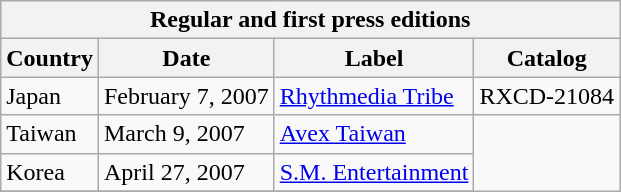<table class="wikitable">
<tr>
<th colspan="4">Regular and first press editions</th>
</tr>
<tr>
<th>Country</th>
<th>Date</th>
<th>Label</th>
<th>Catalog</th>
</tr>
<tr>
<td>Japan</td>
<td>February 7, 2007</td>
<td><a href='#'>Rhythmedia Tribe</a></td>
<td>RXCD-21084</td>
</tr>
<tr>
<td>Taiwan</td>
<td>March 9, 2007</td>
<td><a href='#'>Avex Taiwan</a></td>
</tr>
<tr>
<td>Korea</td>
<td>April 27, 2007</td>
<td><a href='#'>S.M. Entertainment</a></td>
</tr>
<tr>
</tr>
</table>
